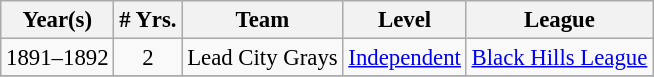<table class="wikitable" style="text-align:center; font-size: 95%;">
<tr>
<th>Year(s)</th>
<th># Yrs.</th>
<th>Team</th>
<th>Level</th>
<th>League</th>
</tr>
<tr>
<td>1891–1892</td>
<td>2</td>
<td>Lead City Grays</td>
<td><a href='#'>Independent</a></td>
<td><a href='#'>Black Hills League</a></td>
</tr>
<tr>
</tr>
</table>
